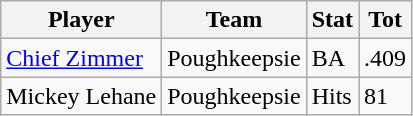<table class="wikitable">
<tr>
<th>Player</th>
<th>Team</th>
<th>Stat</th>
<th>Tot</th>
</tr>
<tr>
<td><a href='#'>Chief Zimmer</a></td>
<td>Poughkeepsie</td>
<td>BA</td>
<td>.409</td>
</tr>
<tr>
<td>Mickey Lehane</td>
<td>Poughkeepsie</td>
<td>Hits</td>
<td>81</td>
</tr>
</table>
